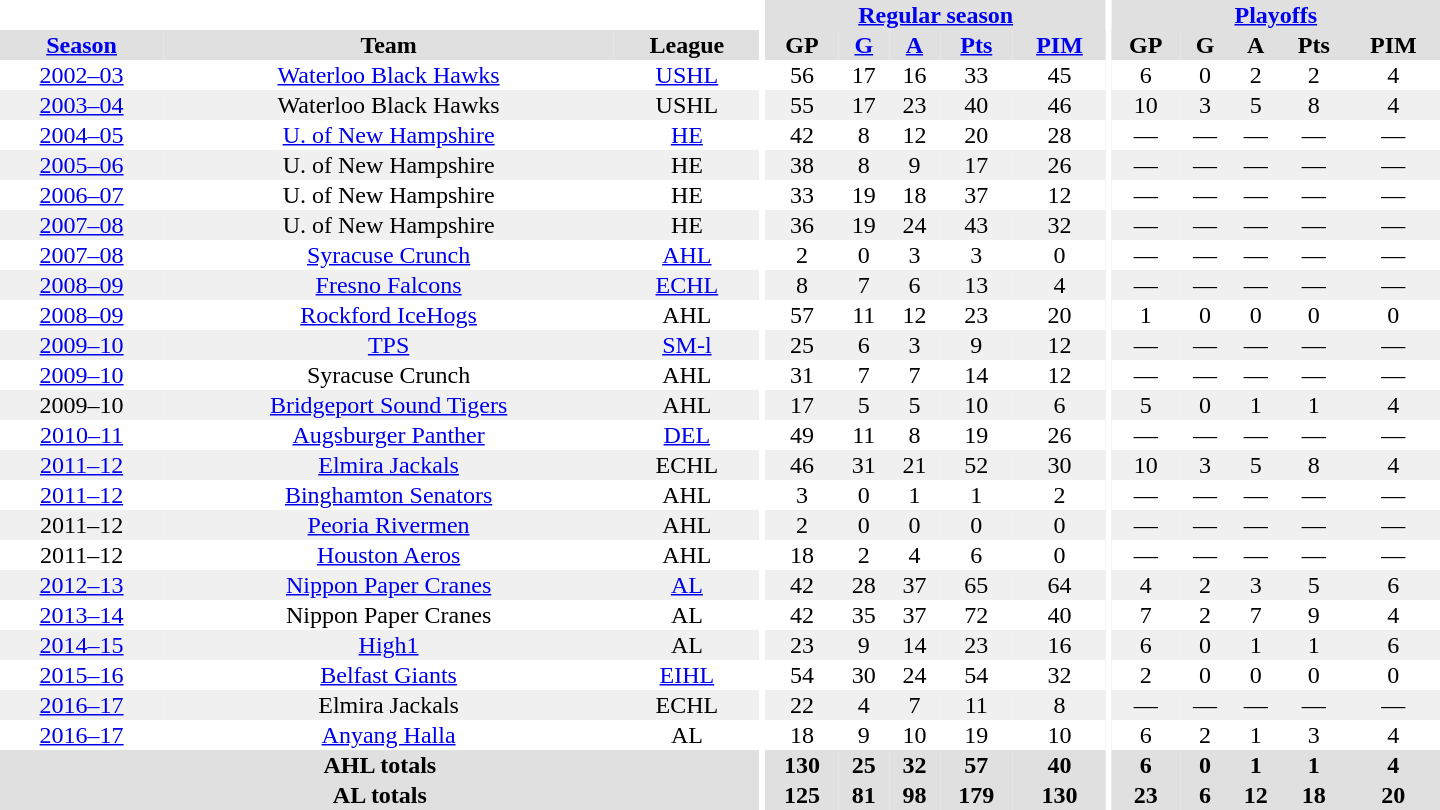<table border="0" cellpadding="1" cellspacing="0" style="text-align:center; width:60em">
<tr bgcolor="#e0e0e0">
<th colspan="3" bgcolor="#ffffff"></th>
<th rowspan="99" bgcolor="#ffffff"></th>
<th colspan="5"><a href='#'>Regular season</a></th>
<th rowspan="99" bgcolor="#ffffff"></th>
<th colspan="5"><a href='#'>Playoffs</a></th>
</tr>
<tr bgcolor="#e0e0e0">
<th><a href='#'>Season</a></th>
<th>Team</th>
<th>League</th>
<th>GP</th>
<th><a href='#'>G</a></th>
<th><a href='#'>A</a></th>
<th><a href='#'>Pts</a></th>
<th><a href='#'>PIM</a></th>
<th>GP</th>
<th>G</th>
<th>A</th>
<th>Pts</th>
<th>PIM</th>
</tr>
<tr>
<td><a href='#'>2002–03</a></td>
<td><a href='#'>Waterloo Black Hawks</a></td>
<td><a href='#'>USHL</a></td>
<td>56</td>
<td>17</td>
<td>16</td>
<td>33</td>
<td>45</td>
<td>6</td>
<td>0</td>
<td>2</td>
<td>2</td>
<td>4</td>
</tr>
<tr bgcolor="#f0f0f0">
<td><a href='#'>2003–04</a></td>
<td>Waterloo Black Hawks</td>
<td>USHL</td>
<td>55</td>
<td>17</td>
<td>23</td>
<td>40</td>
<td>46</td>
<td>10</td>
<td>3</td>
<td>5</td>
<td>8</td>
<td>4</td>
</tr>
<tr>
<td><a href='#'>2004–05</a></td>
<td><a href='#'>U. of New Hampshire</a></td>
<td><a href='#'>HE</a></td>
<td>42</td>
<td>8</td>
<td>12</td>
<td>20</td>
<td>28</td>
<td>—</td>
<td>—</td>
<td>—</td>
<td>—</td>
<td>—</td>
</tr>
<tr bgcolor="#f0f0f0">
<td><a href='#'>2005–06</a></td>
<td>U. of New Hampshire</td>
<td>HE</td>
<td>38</td>
<td>8</td>
<td>9</td>
<td>17</td>
<td>26</td>
<td>—</td>
<td>—</td>
<td>—</td>
<td>—</td>
<td>—</td>
</tr>
<tr>
<td><a href='#'>2006–07</a></td>
<td>U. of New Hampshire</td>
<td>HE</td>
<td>33</td>
<td>19</td>
<td>18</td>
<td>37</td>
<td>12</td>
<td>—</td>
<td>—</td>
<td>—</td>
<td>—</td>
<td>—</td>
</tr>
<tr bgcolor="#f0f0f0">
<td><a href='#'>2007–08</a></td>
<td>U. of New Hampshire</td>
<td>HE</td>
<td>36</td>
<td>19</td>
<td>24</td>
<td>43</td>
<td>32</td>
<td>—</td>
<td>—</td>
<td>—</td>
<td>—</td>
<td>—</td>
</tr>
<tr>
<td><a href='#'>2007–08</a></td>
<td><a href='#'>Syracuse Crunch</a></td>
<td><a href='#'>AHL</a></td>
<td>2</td>
<td>0</td>
<td>3</td>
<td>3</td>
<td>0</td>
<td>—</td>
<td>—</td>
<td>—</td>
<td>—</td>
<td>—</td>
</tr>
<tr bgcolor="#f0f0f0">
<td><a href='#'>2008–09</a></td>
<td><a href='#'>Fresno Falcons</a></td>
<td><a href='#'>ECHL</a></td>
<td>8</td>
<td>7</td>
<td>6</td>
<td>13</td>
<td>4</td>
<td>—</td>
<td>—</td>
<td>—</td>
<td>—</td>
<td>—</td>
</tr>
<tr>
<td><a href='#'>2008–09</a></td>
<td><a href='#'>Rockford IceHogs</a></td>
<td>AHL</td>
<td>57</td>
<td>11</td>
<td>12</td>
<td>23</td>
<td>20</td>
<td>1</td>
<td>0</td>
<td>0</td>
<td>0</td>
<td>0</td>
</tr>
<tr bgcolor="#f0f0f0">
<td><a href='#'>2009–10</a></td>
<td><a href='#'>TPS</a></td>
<td><a href='#'>SM-l</a></td>
<td>25</td>
<td>6</td>
<td>3</td>
<td>9</td>
<td>12</td>
<td>—</td>
<td>—</td>
<td>—</td>
<td>—</td>
<td>—</td>
</tr>
<tr>
<td><a href='#'>2009–10</a></td>
<td>Syracuse Crunch</td>
<td>AHL</td>
<td>31</td>
<td>7</td>
<td>7</td>
<td>14</td>
<td>12</td>
<td>—</td>
<td>—</td>
<td>—</td>
<td>—</td>
<td>—</td>
</tr>
<tr bgcolor="#f0f0f0">
<td>2009–10</td>
<td><a href='#'>Bridgeport Sound Tigers</a></td>
<td>AHL</td>
<td>17</td>
<td>5</td>
<td>5</td>
<td>10</td>
<td>6</td>
<td>5</td>
<td>0</td>
<td>1</td>
<td>1</td>
<td>4</td>
</tr>
<tr>
<td><a href='#'>2010–11</a></td>
<td><a href='#'>Augsburger Panther</a></td>
<td><a href='#'>DEL</a></td>
<td>49</td>
<td>11</td>
<td>8</td>
<td>19</td>
<td>26</td>
<td>—</td>
<td>—</td>
<td>—</td>
<td>—</td>
<td>—</td>
</tr>
<tr bgcolor="#f0f0f0">
<td><a href='#'>2011–12</a></td>
<td><a href='#'>Elmira Jackals</a></td>
<td>ECHL</td>
<td>46</td>
<td>31</td>
<td>21</td>
<td>52</td>
<td>30</td>
<td>10</td>
<td>3</td>
<td>5</td>
<td>8</td>
<td>4</td>
</tr>
<tr>
<td><a href='#'>2011–12</a></td>
<td><a href='#'>Binghamton Senators</a></td>
<td>AHL</td>
<td>3</td>
<td>0</td>
<td>1</td>
<td>1</td>
<td>2</td>
<td>—</td>
<td>—</td>
<td>—</td>
<td>—</td>
<td>—</td>
</tr>
<tr bgcolor="#f0f0f0">
<td>2011–12</td>
<td><a href='#'>Peoria Rivermen</a></td>
<td>AHL</td>
<td>2</td>
<td>0</td>
<td>0</td>
<td>0</td>
<td>0</td>
<td>—</td>
<td>—</td>
<td>—</td>
<td>—</td>
<td>—</td>
</tr>
<tr>
<td>2011–12</td>
<td><a href='#'>Houston Aeros</a></td>
<td>AHL</td>
<td>18</td>
<td>2</td>
<td>4</td>
<td>6</td>
<td>0</td>
<td>—</td>
<td>—</td>
<td>—</td>
<td>—</td>
<td>—</td>
</tr>
<tr bgcolor="#f0f0f0">
<td><a href='#'>2012–13</a></td>
<td><a href='#'>Nippon Paper Cranes</a></td>
<td><a href='#'>AL</a></td>
<td>42</td>
<td>28</td>
<td>37</td>
<td>65</td>
<td>64</td>
<td>4</td>
<td>2</td>
<td>3</td>
<td>5</td>
<td>6</td>
</tr>
<tr>
<td><a href='#'>2013–14</a></td>
<td>Nippon Paper Cranes</td>
<td>AL</td>
<td>42</td>
<td>35</td>
<td>37</td>
<td>72</td>
<td>40</td>
<td>7</td>
<td>2</td>
<td>7</td>
<td>9</td>
<td>4</td>
</tr>
<tr bgcolor="#f0f0f0">
<td><a href='#'>2014–15</a></td>
<td><a href='#'>High1</a></td>
<td>AL</td>
<td>23</td>
<td>9</td>
<td>14</td>
<td>23</td>
<td>16</td>
<td>6</td>
<td>0</td>
<td>1</td>
<td>1</td>
<td>6</td>
</tr>
<tr>
<td><a href='#'>2015–16</a></td>
<td><a href='#'>Belfast Giants</a></td>
<td><a href='#'>EIHL</a></td>
<td>54</td>
<td>30</td>
<td>24</td>
<td>54</td>
<td>32</td>
<td>2</td>
<td>0</td>
<td>0</td>
<td>0</td>
<td>0</td>
</tr>
<tr bgcolor="#f0f0f0">
<td><a href='#'>2016–17</a></td>
<td>Elmira Jackals</td>
<td>ECHL</td>
<td>22</td>
<td>4</td>
<td>7</td>
<td>11</td>
<td>8</td>
<td>—</td>
<td>—</td>
<td>—</td>
<td>—</td>
<td>—</td>
</tr>
<tr>
<td><a href='#'>2016–17</a></td>
<td><a href='#'>Anyang Halla</a></td>
<td>AL</td>
<td>18</td>
<td>9</td>
<td>10</td>
<td>19</td>
<td>10</td>
<td>6</td>
<td>2</td>
<td>1</td>
<td>3</td>
<td>4</td>
</tr>
<tr bgcolor="#e0e0e0">
<th colspan="3">AHL totals</th>
<th>130</th>
<th>25</th>
<th>32</th>
<th>57</th>
<th>40</th>
<th>6</th>
<th>0</th>
<th>1</th>
<th>1</th>
<th>4</th>
</tr>
<tr bgcolor="#e0e0e0">
<th colspan="3">AL totals</th>
<th>125</th>
<th>81</th>
<th>98</th>
<th>179</th>
<th>130</th>
<th>23</th>
<th>6</th>
<th>12</th>
<th>18</th>
<th>20</th>
</tr>
</table>
